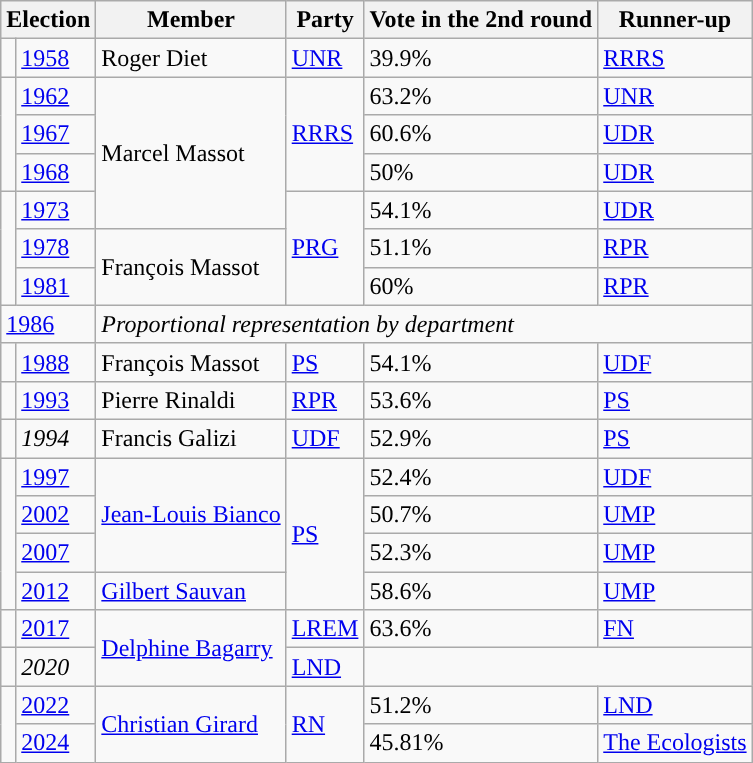<table class="wikitable">
<tr>
<th colspan="2">Election</th>
<th>Member</th>
<th>Party</th>
<th>Vote in the 2nd round</th>
<th>Runner-up</th>
</tr>
<tr>
<td style="color:inherit;background-color: "></td>
<td><a href='#'>1958</a></td>
<td>Roger Diet</td>
<td><a href='#'>UNR</a></td>
<td>39.9%</td>
<td><a href='#'>RRRS</a></td>
</tr>
<tr>
<td rowspan="3" style="background-color: "></td>
<td><a href='#'>1962</a></td>
<td rowspan="4">Marcel Massot</td>
<td rowspan="3"><a href='#'>RRRS</a></td>
<td>63.2%</td>
<td><a href='#'>UNR</a></td>
</tr>
<tr>
<td><a href='#'>1967</a></td>
<td>60.6%</td>
<td><a href='#'>UDR</a></td>
</tr>
<tr>
<td><a href='#'>1968</a></td>
<td>50%</td>
<td><a href='#'>UDR</a></td>
</tr>
<tr>
<td rowspan="3" style="background-color: "></td>
<td><a href='#'>1973</a></td>
<td rowspan="3"><a href='#'>PRG</a></td>
<td>54.1%</td>
<td><a href='#'>UDR</a></td>
</tr>
<tr>
<td><a href='#'>1978</a></td>
<td rowspan="2">François Massot</td>
<td>51.1%</td>
<td><a href='#'>RPR</a></td>
</tr>
<tr>
<td><a href='#'>1981</a></td>
<td>60%</td>
<td><a href='#'>RPR</a></td>
</tr>
<tr>
<td colspan="2"><a href='#'>1986</a></td>
<td colspan="4"><em>Proportional representation by department</em></td>
</tr>
<tr>
<td style="color:inherit;background-color: "></td>
<td><a href='#'>1988</a></td>
<td>François Massot</td>
<td><a href='#'>PS</a></td>
<td>54.1%</td>
<td><a href='#'>UDF</a></td>
</tr>
<tr>
<td style="color:inherit;background-color: "></td>
<td><a href='#'>1993</a></td>
<td>Pierre Rinaldi</td>
<td><a href='#'>RPR</a></td>
<td>53.6%</td>
<td><a href='#'>PS</a></td>
</tr>
<tr>
<td style="color:inherit;background-color: "></td>
<td><em>1994</em></td>
<td>Francis Galizi</td>
<td><a href='#'>UDF</a></td>
<td>52.9%</td>
<td><a href='#'>PS</a></td>
</tr>
<tr>
<td rowspan="4" style="background-color: "></td>
<td><a href='#'>1997</a></td>
<td rowspan="3"><a href='#'>Jean-Louis Bianco</a></td>
<td rowspan="4"><a href='#'>PS</a></td>
<td>52.4%</td>
<td><a href='#'>UDF</a></td>
</tr>
<tr>
<td><a href='#'>2002</a></td>
<td>50.7%</td>
<td><a href='#'>UMP</a></td>
</tr>
<tr>
<td><a href='#'>2007</a></td>
<td>52.3%</td>
<td><a href='#'>UMP</a></td>
</tr>
<tr>
<td><a href='#'>2012</a></td>
<td><a href='#'>Gilbert Sauvan</a></td>
<td>58.6%</td>
<td><a href='#'>UMP</a></td>
</tr>
<tr>
<td style="color:inherit;background-color: "></td>
<td><a href='#'>2017</a></td>
<td rowspan=2><a href='#'>Delphine Bagarry</a></td>
<td><a href='#'>LREM</a></td>
<td>63.6%</td>
<td><a href='#'>FN</a></td>
</tr>
<tr>
<td style="color:inherit;background-color: "></td>
<td><em>2020</em></td>
<td><a href='#'>LND</a></td>
</tr>
<tr>
<td rowspan="2" style="color:inherit;background-color: "></td>
<td><a href='#'>2022</a></td>
<td rowspan="2"><a href='#'>Christian Girard</a></td>
<td rowspan="2"><a href='#'>RN</a></td>
<td>51.2%</td>
<td><a href='#'>LND</a></td>
</tr>
<tr>
<td><a href='#'>2024</a></td>
<td>45.81%</td>
<td><a href='#'>The Ecologists</a></td>
</tr>
</table>
